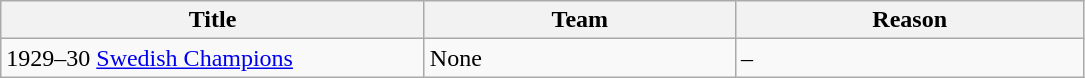<table class="wikitable" style="text-align: left;">
<tr>
<th style="width: 275px;">Title</th>
<th style="width: 200px;">Team</th>
<th style="width: 225px;">Reason</th>
</tr>
<tr>
<td>1929–30 <a href='#'>Swedish Champions</a></td>
<td>None</td>
<td>–</td>
</tr>
</table>
